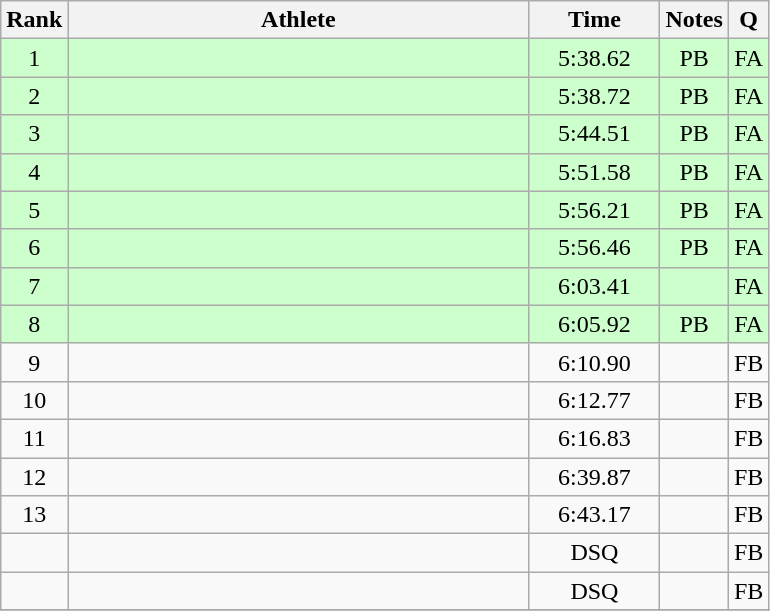<table class="wikitable" style="text-align:center">
<tr>
<th>Rank</th>
<th width=300>Athlete</th>
<th width=80>Time</th>
<th>Notes</th>
<th>Q</th>
</tr>
<tr bgcolor=ccffcc>
<td>1</td>
<td align=left></td>
<td>5:38.62</td>
<td>PB</td>
<td>FA</td>
</tr>
<tr bgcolor=ccffcc>
<td>2</td>
<td align=left></td>
<td>5:38.72</td>
<td>PB</td>
<td>FA</td>
</tr>
<tr bgcolor=ccffcc>
<td>3</td>
<td align=left></td>
<td>5:44.51</td>
<td>PB</td>
<td>FA</td>
</tr>
<tr bgcolor=ccffcc>
<td>4</td>
<td align=left></td>
<td>5:51.58</td>
<td>PB</td>
<td>FA</td>
</tr>
<tr bgcolor=ccffcc>
<td>5</td>
<td align=left></td>
<td>5:56.21</td>
<td>PB</td>
<td>FA</td>
</tr>
<tr bgcolor=ccffcc>
<td>6</td>
<td align=left></td>
<td>5:56.46</td>
<td>PB</td>
<td>FA</td>
</tr>
<tr bgcolor=ccffcc>
<td>7</td>
<td align=left></td>
<td>6:03.41</td>
<td></td>
<td>FA</td>
</tr>
<tr bgcolor=ccffcc>
<td>8</td>
<td align=left></td>
<td>6:05.92</td>
<td>PB</td>
<td>FA</td>
</tr>
<tr>
<td>9</td>
<td align=left></td>
<td>6:10.90</td>
<td></td>
<td>FB</td>
</tr>
<tr>
<td>10</td>
<td align=left></td>
<td>6:12.77</td>
<td></td>
<td>FB</td>
</tr>
<tr>
<td>11</td>
<td align=left></td>
<td>6:16.83</td>
<td></td>
<td>FB</td>
</tr>
<tr>
<td>12</td>
<td align=left></td>
<td>6:39.87</td>
<td></td>
<td>FB</td>
</tr>
<tr>
<td>13</td>
<td align=left></td>
<td>6:43.17</td>
<td></td>
<td>FB</td>
</tr>
<tr>
<td></td>
<td align=left></td>
<td>DSQ</td>
<td></td>
<td>FB</td>
</tr>
<tr>
<td></td>
<td align=left></td>
<td>DSQ</td>
<td></td>
<td>FB</td>
</tr>
<tr>
</tr>
</table>
